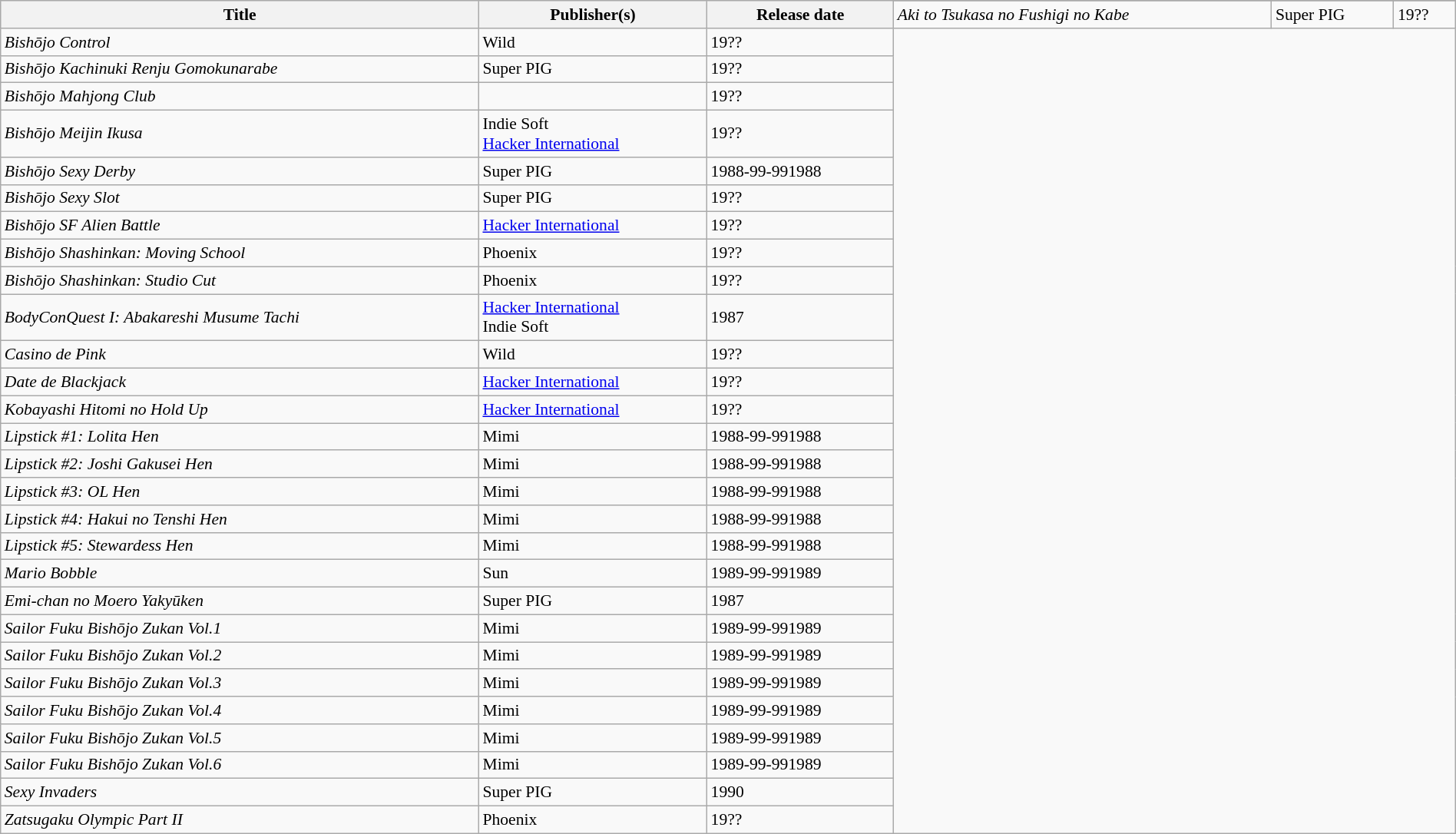<table class="wikitable sortable" id="softwarelistunlicensed" style="width:100%; font-size:90%;">
<tr>
<th rowspan="2">Title</th>
<th rowspan="2">Publisher(s)</th>
<th rowspan="2">Release date</th>
</tr>
<tr>
<td><em>Aki to Tsukasa no Fushigi no Kabe</em></td>
<td>Super PIG</td>
<td data-sort-value=1999-12-31>19??</td>
</tr>
<tr>
<td><em>Bishōjo Control</em></td>
<td>Wild</td>
<td data-sort-value=1999-12-31>19??</td>
</tr>
<tr>
<td><em>Bishōjo Kachinuki Renju Gomokunarabe</em></td>
<td>Super PIG</td>
<td data-sort-value=1999-12-31>19??</td>
</tr>
<tr>
<td><em>Bishōjo Mahjong Club</em></td>
<td></td>
<td data-sort-value=1999-12-31>19??</td>
</tr>
<tr>
<td><em>Bishōjo Meijin Ikusa</em></td>
<td>Indie Soft<br><a href='#'>Hacker International</a></td>
<td data-sort-value=1999-12-31>19??</td>
</tr>
<tr>
<td><em>Bishōjo Sexy Derby</em></td>
<td>Super PIG</td>
<td><span>1988-99-99</span>1988</td>
</tr>
<tr>
<td><em>Bishōjo Sexy Slot</em></td>
<td>Super PIG</td>
<td data-sort-value=1999-12-31>19??</td>
</tr>
<tr>
<td><em>Bishōjo SF Alien Battle</em></td>
<td><a href='#'>Hacker International</a></td>
<td data-sort-value=1999-12-31>19??</td>
</tr>
<tr>
<td><em>Bishōjo Shashinkan: Moving School</em></td>
<td>Phoenix</td>
<td data-sort-value=1999-12-31>19??</td>
</tr>
<tr>
<td><em>Bishōjo Shashinkan: Studio Cut</em></td>
<td>Phoenix</td>
<td data-sort-value=1999-12-31>19??</td>
</tr>
<tr>
<td><em>BodyConQuest I: Abakareshi Musume Tachi</em></td>
<td><a href='#'>Hacker International</a> <br> Indie Soft</td>
<td data-sort-value=1999-12-31>1987</td>
</tr>
<tr>
<td><em>Casino de Pink</em></td>
<td>Wild</td>
<td data-sort-value=1999-12-31>19??</td>
</tr>
<tr>
<td><em>Date de Blackjack</em></td>
<td><a href='#'>Hacker International</a></td>
<td data-sort-value=1999-12-31>19??</td>
</tr>
<tr>
<td><em>Kobayashi Hitomi no Hold Up</em></td>
<td><a href='#'>Hacker International</a></td>
<td data-sort-value=1999-12-31>19??</td>
</tr>
<tr>
<td><em>Lipstick #1: Lolita Hen</em></td>
<td>Mimi</td>
<td><span>1988-99-99</span>1988</td>
</tr>
<tr>
<td><em>Lipstick #2: Joshi Gakusei Hen</em></td>
<td>Mimi</td>
<td><span>1988-99-99</span>1988</td>
</tr>
<tr>
<td><em>Lipstick #3: OL Hen</em></td>
<td>Mimi</td>
<td><span>1988-99-99</span>1988</td>
</tr>
<tr>
<td><em>Lipstick #4: Hakui no Tenshi Hen</em></td>
<td>Mimi</td>
<td><span>1988-99-99</span>1988</td>
</tr>
<tr>
<td><em>Lipstick #5: Stewardess Hen</em></td>
<td>Mimi</td>
<td><span>1988-99-99</span>1988</td>
</tr>
<tr>
<td><em>Mario Bobble</em></td>
<td>Sun</td>
<td><span>1989-99-99</span>1989</td>
</tr>
<tr>
<td><em>Emi-chan no Moero Yakyūken</em></td>
<td>Super PIG</td>
<td data-sort-value=1999-12-31>1987</td>
</tr>
<tr>
<td><em>Sailor Fuku Bishōjo Zukan Vol.1</em></td>
<td>Mimi</td>
<td><span>1989-99-99</span>1989</td>
</tr>
<tr>
<td><em>Sailor Fuku Bishōjo Zukan Vol.2</em></td>
<td>Mimi</td>
<td><span>1989-99-99</span>1989</td>
</tr>
<tr>
<td><em>Sailor Fuku Bishōjo Zukan Vol.3</em></td>
<td>Mimi</td>
<td><span>1989-99-99</span>1989</td>
</tr>
<tr>
<td><em>Sailor Fuku Bishōjo Zukan Vol.4</em></td>
<td>Mimi</td>
<td><span>1989-99-99</span>1989</td>
</tr>
<tr>
<td><em>Sailor Fuku Bishōjo Zukan Vol.5</em></td>
<td>Mimi</td>
<td><span>1989-99-99</span>1989</td>
</tr>
<tr>
<td><em>Sailor Fuku Bishōjo Zukan Vol.6</em></td>
<td>Mimi</td>
<td><span>1989-99-99</span>1989</td>
</tr>
<tr>
<td><em>Sexy Invaders</em></td>
<td>Super PIG</td>
<td data-sort-value=1990-99-99>1990</td>
</tr>
<tr>
<td><em>Zatsugaku Olympic Part II</em></td>
<td>Phoenix</td>
<td data-sort-value=1999-12-31>19??</td>
</tr>
</table>
